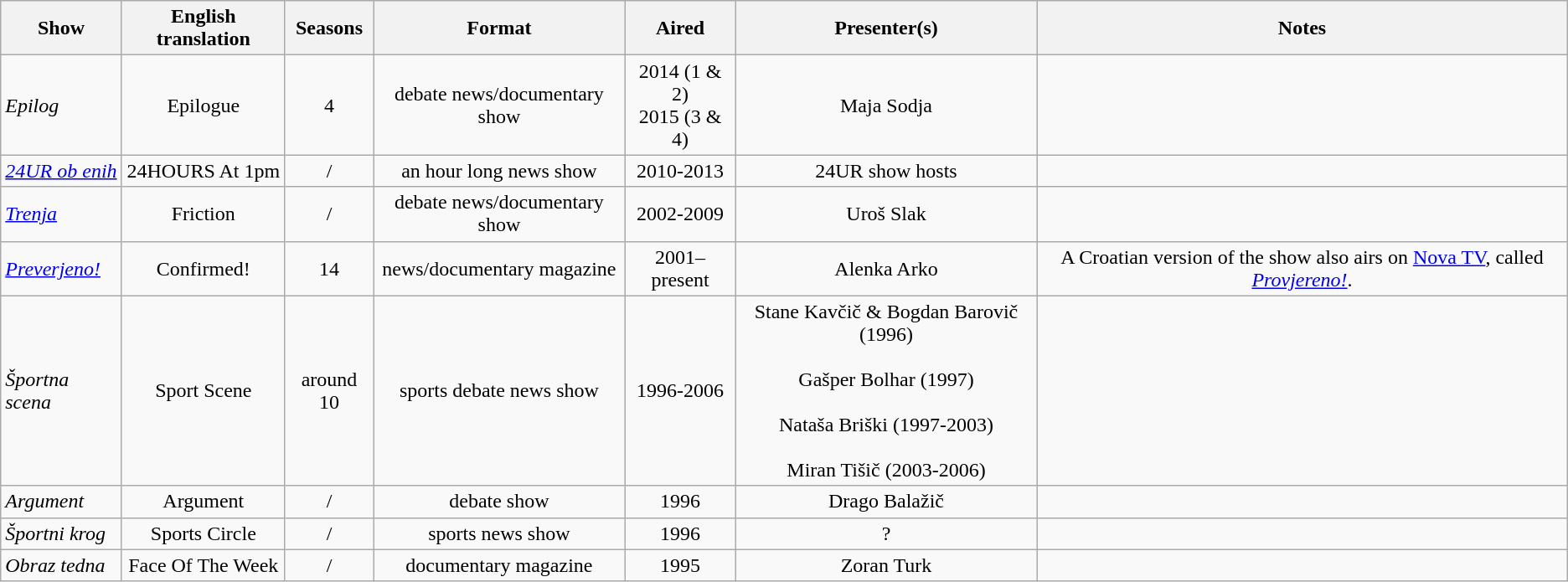<table class="wikitable">
<tr>
<th>Show</th>
<th>English translation</th>
<th>Seasons</th>
<th>Format</th>
<th>Aired</th>
<th>Presenter(s)</th>
<th>Notes</th>
</tr>
<tr>
<td><em>Epilog</em></td>
<td align=center>Epilogue</td>
<td align=center>4</td>
<td align=center>debate news/documentary show</td>
<td align=center>2014 (1 & 2)<br>2015 (3 & 4)</td>
<td align=center>Maja Sodja</td>
<td align=center></td>
</tr>
<tr>
<td><em><a href='#'>24UR ob enih</a></em></td>
<td align=center>24HOURS At 1pm</td>
<td align=center>/</td>
<td align=center>an hour long news show</td>
<td align=center>2010-2013</td>
<td align=center>24UR show hosts</td>
<td align=center></td>
</tr>
<tr>
<td><em><a href='#'>Trenja</a></em></td>
<td align=center>Friction</td>
<td align=center>/</td>
<td align=center>debate news/documentary show</td>
<td align=center>2002-2009</td>
<td align=center>Uroš Slak</td>
<td align=center></td>
</tr>
<tr>
<td><em><a href='#'>Preverjeno!</a></em></td>
<td align=center>Confirmed!</td>
<td align=center>14</td>
<td align=center>news/documentary magazine</td>
<td align=center>2001–present</td>
<td align=center>Alenka Arko</td>
<td align=center>A Croatian version of the show also airs on <a href='#'>Nova TV</a>, called <em><a href='#'>Provjereno!</a></em>.</td>
</tr>
<tr>
<td><em>Športna scena</em></td>
<td align=center>Sport Scene</td>
<td align=center>around 10</td>
<td align=center>sports debate news show</td>
<td align=center>1996-2006</td>
<td align=center>Stane Kavčič & Bogdan Barovič (1996)<br><br>Gašper Bolhar (1997)<br><br>Nataša Briški (1997-2003)<br><br>Miran Tišič (2003-2006)</td>
<td align=center></td>
</tr>
<tr>
<td><em>Argument</em></td>
<td align=center>Argument</td>
<td align=center>/</td>
<td align=center>debate show</td>
<td align=center>1996</td>
<td align=center>Drago Balažič</td>
<td align=center></td>
</tr>
<tr>
<td><em>Športni krog</em></td>
<td align=center>Sports Circle</td>
<td align=center>/</td>
<td align=center>sports news show</td>
<td align=center>1996</td>
<td align=center>?</td>
<td align=center></td>
</tr>
<tr>
<td><em>Obraz tedna</em></td>
<td align=center>Face Of The Week</td>
<td align=center>/</td>
<td align=center>documentary magazine</td>
<td align=center>1995</td>
<td align=center>Zoran Turk</td>
<td align=center></td>
</tr>
</table>
